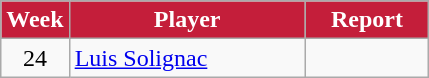<table class=wikitable>
<tr>
<th style="background:#C41E3A; color:white; text-align:center;" width="30">Week</th>
<th style="background:#C41E3A; color:white; text-align:center;" width="150">Player</th>
<th style="background:#C41E3A; color:white; text-align:center;" width="75">Report</th>
</tr>
<tr>
<td style="text-align:center;">24</td>
<td> <a href='#'>Luis Solignac</a></td>
<td style="text-align:center;"></td>
</tr>
</table>
